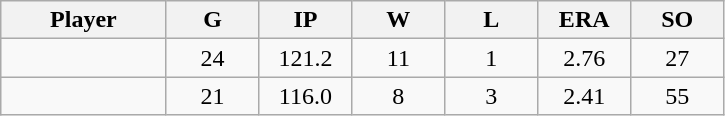<table class="wikitable sortable">
<tr>
<th bgcolor="#DDDDFF" width="16%">Player</th>
<th bgcolor="#DDDDFF" width="9%">G</th>
<th bgcolor="#DDDDFF" width="9%">IP</th>
<th bgcolor="#DDDDFF" width="9%">W</th>
<th bgcolor="#DDDDFF" width="9%">L</th>
<th bgcolor="#DDDDFF" width="9%">ERA</th>
<th bgcolor="#DDDDFF" width="9%">SO</th>
</tr>
<tr align="center">
<td></td>
<td>24</td>
<td>121.2</td>
<td>11</td>
<td>1</td>
<td>2.76</td>
<td>27</td>
</tr>
<tr align="center">
<td></td>
<td>21</td>
<td>116.0</td>
<td>8</td>
<td>3</td>
<td>2.41</td>
<td>55</td>
</tr>
</table>
